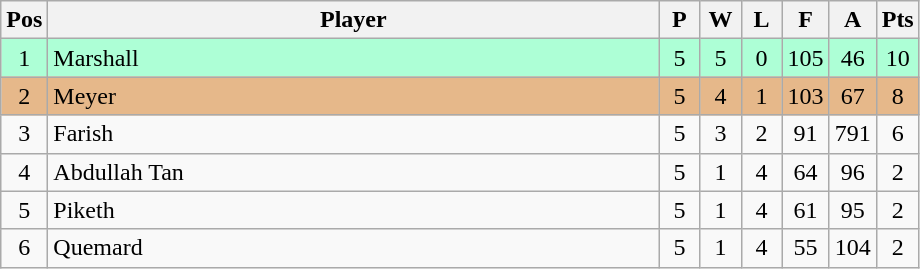<table class="wikitable" style="font-size: 100%">
<tr>
<th width=20>Pos</th>
<th width=400>Player</th>
<th width=20>P</th>
<th width=20>W</th>
<th width=20>L</th>
<th width=20>F</th>
<th width=20>A</th>
<th width=20>Pts</th>
</tr>
<tr align=center style="background: #ADFFD6;">
<td>1</td>
<td align="left"> Marshall</td>
<td>5</td>
<td>5</td>
<td>0</td>
<td>105</td>
<td>46</td>
<td>10</td>
</tr>
<tr align=center style="background: #E6B88A;">
<td>2</td>
<td align="left"> Meyer</td>
<td>5</td>
<td>4</td>
<td>1</td>
<td>103</td>
<td>67</td>
<td>8</td>
</tr>
<tr align=center>
<td>3</td>
<td align="left"> Farish</td>
<td>5</td>
<td>3</td>
<td>2</td>
<td>91</td>
<td>791</td>
<td>6</td>
</tr>
<tr align=center>
<td>4</td>
<td align="left"> Abdullah Tan</td>
<td>5</td>
<td>1</td>
<td>4</td>
<td>64</td>
<td>96</td>
<td>2</td>
</tr>
<tr align=center>
<td>5</td>
<td align="left"> Piketh</td>
<td>5</td>
<td>1</td>
<td>4</td>
<td>61</td>
<td>95</td>
<td>2</td>
</tr>
<tr align=center>
<td>6</td>
<td align="left"> Quemard</td>
<td>5</td>
<td>1</td>
<td>4</td>
<td>55</td>
<td>104</td>
<td>2</td>
</tr>
</table>
